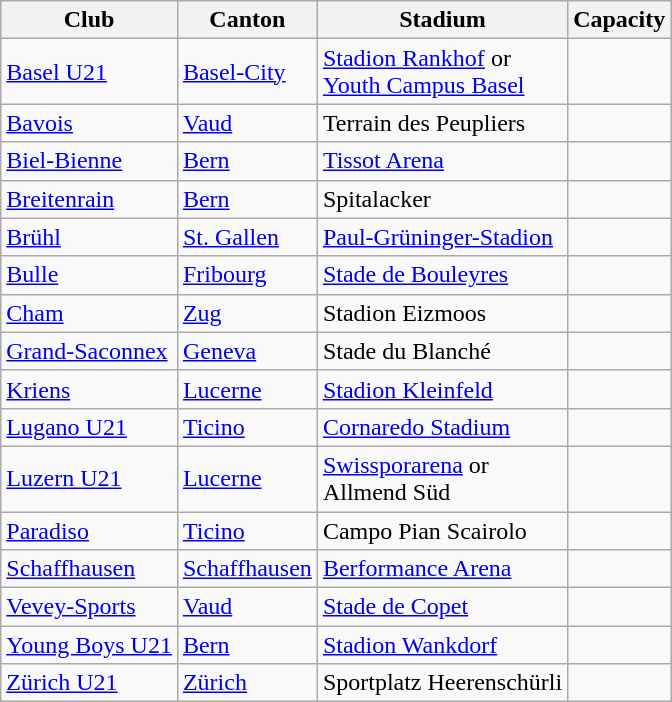<table class="wikitable">
<tr>
<th>Club</th>
<th>Canton</th>
<th>Stadium</th>
<th>Capacity</th>
</tr>
<tr>
<td><a href='#'>Basel U21</a></td>
<td><a href='#'>Basel-City</a></td>
<td><a href='#'>Stadion Rankhof</a> or<br><a href='#'>Youth Campus Basel</a></td>
<td><br></td>
</tr>
<tr>
<td><a href='#'>Bavois</a></td>
<td><a href='#'>Vaud</a></td>
<td>Terrain des Peupliers</td>
<td></td>
</tr>
<tr>
<td><a href='#'>Biel-Bienne</a></td>
<td><a href='#'>Bern</a></td>
<td><a href='#'>Tissot Arena</a></td>
<td></td>
</tr>
<tr>
<td><a href='#'>Breitenrain</a></td>
<td><a href='#'>Bern</a></td>
<td>Spitalacker</td>
<td></td>
</tr>
<tr>
<td><a href='#'>Brühl</a></td>
<td><a href='#'>St. Gallen</a></td>
<td><a href='#'>Paul-Grüninger-Stadion</a></td>
<td></td>
</tr>
<tr>
<td><a href='#'>Bulle</a></td>
<td><a href='#'>Fribourg</a></td>
<td><a href='#'>Stade de Bouleyres</a></td>
<td></td>
</tr>
<tr>
<td><a href='#'>Cham</a></td>
<td><a href='#'>Zug</a></td>
<td>Stadion Eizmoos</td>
<td></td>
</tr>
<tr>
<td><a href='#'>Grand-Saconnex</a></td>
<td><a href='#'>Geneva</a></td>
<td>Stade du Blanché</td>
<td></td>
</tr>
<tr>
<td><a href='#'>Kriens</a></td>
<td><a href='#'>Lucerne</a></td>
<td><a href='#'>Stadion Kleinfeld</a></td>
<td></td>
</tr>
<tr>
<td><a href='#'>Lugano U21</a></td>
<td><a href='#'>Ticino</a></td>
<td><a href='#'>Cornaredo Stadium</a></td>
<td></td>
</tr>
<tr>
<td><a href='#'>Luzern U21</a></td>
<td><a href='#'>Lucerne</a></td>
<td><a href='#'>Swissporarena</a> or<br>Allmend Süd</td>
<td><br></td>
</tr>
<tr>
<td><a href='#'>Paradiso</a></td>
<td><a href='#'>Ticino</a></td>
<td>Campo Pian Scairolo</td>
<td></td>
</tr>
<tr>
<td><a href='#'>Schaffhausen</a></td>
<td><a href='#'>Schaffhausen</a></td>
<td><a href='#'>Berformance Arena</a></td>
<td></td>
</tr>
<tr>
<td><a href='#'>Vevey-Sports</a></td>
<td><a href='#'>Vaud</a></td>
<td><a href='#'>Stade de Copet</a></td>
<td></td>
</tr>
<tr>
<td><a href='#'>Young Boys U21</a></td>
<td><a href='#'>Bern</a></td>
<td><a href='#'>Stadion Wankdorf</a></td>
<td></td>
</tr>
<tr>
<td><a href='#'>Zürich U21</a></td>
<td><a href='#'>Zürich</a></td>
<td>Sportplatz Heerenschürli</td>
<td></td>
</tr>
</table>
